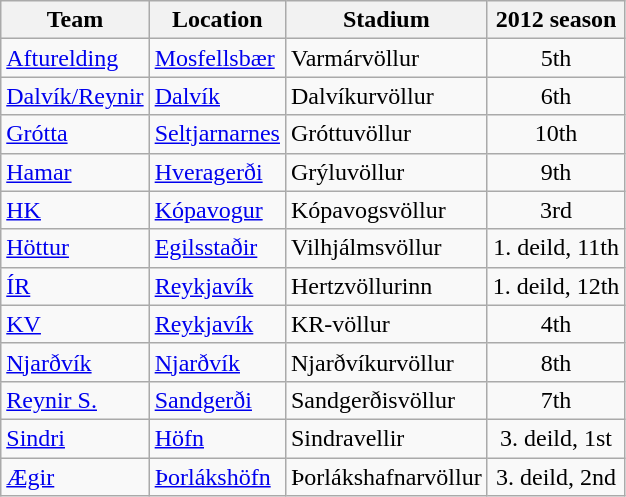<table class="wikitable sortable">
<tr>
<th>Team</th>
<th>Location</th>
<th>Stadium</th>
<th>2012 season</th>
</tr>
<tr>
<td><a href='#'>Afturelding</a></td>
<td><a href='#'>Mosfellsbær</a></td>
<td>Varmárvöllur</td>
<td align=center>5th</td>
</tr>
<tr>
<td><a href='#'>Dalvík/Reynir</a></td>
<td><a href='#'>Dalvík</a></td>
<td>Dalvíkurvöllur</td>
<td align=center>6th</td>
</tr>
<tr>
<td><a href='#'>Grótta</a></td>
<td><a href='#'>Seltjarnarnes</a></td>
<td>Gróttuvöllur</td>
<td align=center>10th</td>
</tr>
<tr>
<td><a href='#'>Hamar</a></td>
<td><a href='#'>Hveragerði</a></td>
<td>Grýluvöllur</td>
<td align=center>9th</td>
</tr>
<tr>
<td><a href='#'>HK</a></td>
<td><a href='#'>Kópavogur</a></td>
<td>Kópavogsvöllur</td>
<td align=center>3rd</td>
</tr>
<tr>
<td><a href='#'>Höttur</a></td>
<td><a href='#'>Egilsstaðir</a></td>
<td>Vilhjálmsvöllur</td>
<td align=center>1. deild, 11th</td>
</tr>
<tr>
<td><a href='#'>ÍR</a></td>
<td><a href='#'>Reykjavík</a></td>
<td>Hertzvöllurinn</td>
<td align=center>1. deild, 12th</td>
</tr>
<tr>
<td><a href='#'>KV</a></td>
<td><a href='#'>Reykjavík</a></td>
<td>KR-völlur</td>
<td align=center>4th</td>
</tr>
<tr>
<td><a href='#'>Njarðvík</a></td>
<td><a href='#'>Njarðvík</a></td>
<td>Njarðvíkurvöllur</td>
<td align=center>8th</td>
</tr>
<tr>
<td><a href='#'>Reynir S.</a></td>
<td><a href='#'>Sandgerði</a></td>
<td>Sandgerðisvöllur</td>
<td align=center>7th</td>
</tr>
<tr>
<td><a href='#'>Sindri</a></td>
<td><a href='#'>Höfn</a></td>
<td>Sindravellir</td>
<td align=center>3. deild, 1st</td>
</tr>
<tr>
<td><a href='#'>Ægir</a></td>
<td><a href='#'>Þorlákshöfn</a></td>
<td>Þorlákshafnarvöllur</td>
<td align=center>3. deild, 2nd</td>
</tr>
</table>
